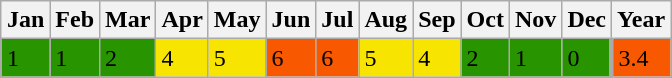<table class="wikitable" style="margin:1em auto;">
<tr>
<th>Jan</th>
<th>Feb</th>
<th>Mar</th>
<th>Apr</th>
<th>May</th>
<th>Jun</th>
<th>Jul</th>
<th>Aug</th>
<th>Sep</th>
<th>Oct</th>
<th>Nov</th>
<th>Dec</th>
<th>Year</th>
</tr>
<tr>
<td style="background:#289500;color:#000000;">1</td>
<td style="background:#289500;color:#000000;">1</td>
<td style="background:#289500;color:#000000;">2</td>
<td style="background:#f7e400;color:#000000;">4</td>
<td style="background:#f7e400;color:#000000;">5</td>
<td style="background:#f85900;color:#000000;">6</td>
<td style="background:#f85900;color:#000000;">6</td>
<td style="background:#f7e400;color:#000000;">5</td>
<td style="background:#f7e400;color:#000000;">4</td>
<td style="background:#289500;color:#000000;">2</td>
<td style="background:#289500;color:#000000;">1</td>
<td style="background:#289500;color:#000000;">0</td>
<td style="background:#f85900;color:#000000;border-left-width:medium">3.4</td>
</tr>
</table>
